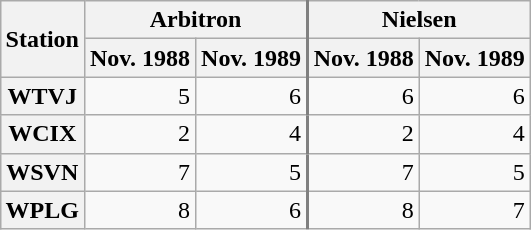<table class="wikitable sortable" style="margin: 1em; float: right;">
<tr>
<th rowspan="2">Station</th>
<th colspan="2" style="border-right: 2px solid grey;">Arbitron</th>
<th colspan="2">Nielsen</th>
</tr>
<tr>
<th scope="col">Nov. 1988</th>
<th scope="col" style="border-right: 2px solid grey;">Nov. 1989</th>
<th scope="col">Nov. 1988</th>
<th scope="col">Nov. 1989</th>
</tr>
<tr>
<th scope="row" >WTVJ</th>
<td style="text-align: right;">5</td>
<td style="text-align: right; border-right: 2px solid grey;">6</td>
<td style="text-align: right;">6</td>
<td style="text-align: right;">6</td>
</tr>
<tr>
<th scope="row" >WCIX</th>
<td style="text-align: right;">2</td>
<td style="text-align: right; border-right: 2px solid grey;">4</td>
<td style="text-align: right;">2</td>
<td style="text-align: right;">4</td>
</tr>
<tr>
<th scope="row" >WSVN</th>
<td style="text-align: right;">7</td>
<td style="text-align: right; border-right: 2px solid grey;">5</td>
<td style="text-align: right;">7</td>
<td style="text-align: right;">5</td>
</tr>
<tr>
<th scope="row" >WPLG</th>
<td style="text-align: right;">8</td>
<td style="text-align: right; border-right: 2px solid grey;">6</td>
<td style="text-align: right;">8</td>
<td style="text-align: right;">7</td>
</tr>
</table>
